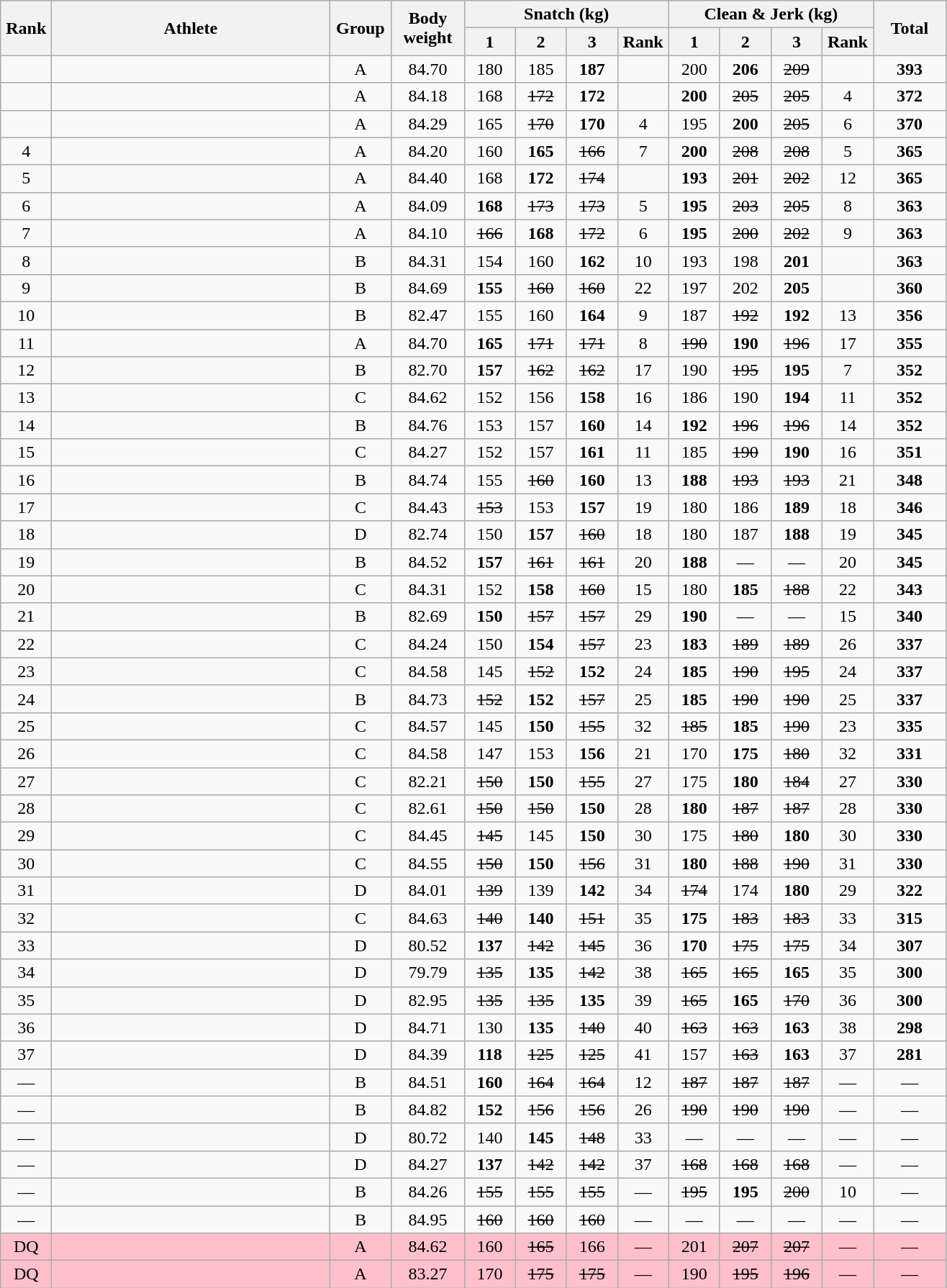<table class = "wikitable" style="text-align:center;">
<tr>
<th rowspan=2 width=40>Rank</th>
<th rowspan=2 width=250>Athlete</th>
<th rowspan=2 width=50>Group</th>
<th rowspan=2 width=60>Body weight</th>
<th colspan=4>Snatch (kg)</th>
<th colspan=4>Clean & Jerk (kg)</th>
<th rowspan=2 width=60>Total</th>
</tr>
<tr>
<th width=40>1</th>
<th width=40>2</th>
<th width=40>3</th>
<th width=40>Rank</th>
<th width=40>1</th>
<th width=40>2</th>
<th width=40>3</th>
<th width=40>Rank</th>
</tr>
<tr>
<td></td>
<td align=left></td>
<td>A</td>
<td>84.70</td>
<td>180</td>
<td>185</td>
<td><strong>187</strong></td>
<td></td>
<td>200</td>
<td><strong>206</strong></td>
<td><s>209</s></td>
<td></td>
<td><strong>393</strong></td>
</tr>
<tr>
<td></td>
<td align=left></td>
<td>A</td>
<td>84.18</td>
<td>168</td>
<td><s>172</s></td>
<td><strong>172</strong></td>
<td></td>
<td><strong>200</strong></td>
<td><s>205</s></td>
<td><s>205</s></td>
<td>4</td>
<td><strong>372</strong></td>
</tr>
<tr>
<td></td>
<td align=left></td>
<td>A</td>
<td>84.29</td>
<td>165</td>
<td><s>170</s></td>
<td><strong>170</strong></td>
<td>4</td>
<td>195</td>
<td><strong>200</strong></td>
<td><s>205</s></td>
<td>6</td>
<td><strong>370</strong></td>
</tr>
<tr>
<td>4</td>
<td align=left></td>
<td>A</td>
<td>84.20</td>
<td>160</td>
<td><strong>165</strong></td>
<td><s>166</s></td>
<td>7</td>
<td><strong>200</strong></td>
<td><s>208</s></td>
<td><s>208</s></td>
<td>5</td>
<td><strong>365</strong></td>
</tr>
<tr>
<td>5</td>
<td align=left></td>
<td>A</td>
<td>84.40</td>
<td>168</td>
<td><strong>172</strong></td>
<td><s>174</s></td>
<td></td>
<td><strong>193</strong></td>
<td><s>201</s></td>
<td><s>202</s></td>
<td>12</td>
<td><strong>365</strong></td>
</tr>
<tr>
<td>6</td>
<td align=left></td>
<td>A</td>
<td>84.09</td>
<td><strong>168</strong></td>
<td><s>173</s></td>
<td><s>173</s></td>
<td>5</td>
<td><strong>195</strong></td>
<td><s>203</s></td>
<td><s>205</s></td>
<td>8</td>
<td><strong>363</strong></td>
</tr>
<tr>
<td>7</td>
<td align=left></td>
<td>A</td>
<td>84.10</td>
<td><s>166</s></td>
<td><strong>168</strong></td>
<td><s>172</s></td>
<td>6</td>
<td><strong>195</strong></td>
<td><s>200</s></td>
<td><s>202</s></td>
<td>9</td>
<td><strong>363</strong></td>
</tr>
<tr>
<td>8</td>
<td align=left></td>
<td>B</td>
<td>84.31</td>
<td>154</td>
<td>160</td>
<td><strong>162</strong></td>
<td>10</td>
<td>193</td>
<td>198</td>
<td><strong>201</strong></td>
<td></td>
<td><strong>363</strong></td>
</tr>
<tr>
<td>9</td>
<td align=left></td>
<td>B</td>
<td>84.69</td>
<td><strong>155</strong></td>
<td><s>160</s></td>
<td><s>160</s></td>
<td>22</td>
<td>197</td>
<td>202</td>
<td><strong>205</strong></td>
<td></td>
<td><strong>360</strong></td>
</tr>
<tr>
<td>10</td>
<td align=left></td>
<td>B</td>
<td>82.47</td>
<td>155</td>
<td>160</td>
<td><strong>164</strong></td>
<td>9</td>
<td>187</td>
<td><s>192</s></td>
<td><strong>192</strong></td>
<td>13</td>
<td><strong>356</strong></td>
</tr>
<tr>
<td>11</td>
<td align=left></td>
<td>A</td>
<td>84.70</td>
<td><strong>165</strong></td>
<td><s>171</s></td>
<td><s>171</s></td>
<td>8</td>
<td><s>190</s></td>
<td><strong>190</strong></td>
<td><s>196</s></td>
<td>17</td>
<td><strong>355</strong></td>
</tr>
<tr>
<td>12</td>
<td align=left></td>
<td>B</td>
<td>82.70</td>
<td><strong>157</strong></td>
<td><s>162</s></td>
<td><s>162</s></td>
<td>17</td>
<td>190</td>
<td><s>195</s></td>
<td><strong>195</strong></td>
<td>7</td>
<td><strong>352</strong></td>
</tr>
<tr>
<td>13</td>
<td align=left></td>
<td>C</td>
<td>84.62</td>
<td>152</td>
<td>156</td>
<td><strong>158</strong></td>
<td>16</td>
<td>186</td>
<td>190</td>
<td><strong>194</strong></td>
<td>11</td>
<td><strong>352</strong></td>
</tr>
<tr>
<td>14</td>
<td align=left></td>
<td>B</td>
<td>84.76</td>
<td>153</td>
<td>157</td>
<td><strong>160</strong></td>
<td>14</td>
<td><strong>192</strong></td>
<td><s>196</s></td>
<td><s>196</s></td>
<td>14</td>
<td><strong>352</strong></td>
</tr>
<tr>
<td>15</td>
<td align=left></td>
<td>C</td>
<td>84.27</td>
<td>152</td>
<td>157</td>
<td><strong>161</strong></td>
<td>11</td>
<td>185</td>
<td><s>190</s></td>
<td><strong>190</strong></td>
<td>16</td>
<td><strong>351</strong></td>
</tr>
<tr>
<td>16</td>
<td align=left></td>
<td>B</td>
<td>84.74</td>
<td>155</td>
<td><s>160</s></td>
<td><strong>160</strong></td>
<td>13</td>
<td><strong>188</strong></td>
<td><s>193</s></td>
<td><s>193</s></td>
<td>21</td>
<td><strong>348</strong></td>
</tr>
<tr>
<td>17</td>
<td align=left></td>
<td>C</td>
<td>84.43</td>
<td><s>153</s></td>
<td>153</td>
<td><strong>157</strong></td>
<td>19</td>
<td>180</td>
<td>186</td>
<td><strong>189</strong></td>
<td>18</td>
<td><strong>346</strong></td>
</tr>
<tr>
<td>18</td>
<td align=left></td>
<td>D</td>
<td>82.74</td>
<td>150</td>
<td><strong>157</strong></td>
<td><s>160</s></td>
<td>18</td>
<td>180</td>
<td>187</td>
<td><strong>188</strong></td>
<td>19</td>
<td><strong>345</strong></td>
</tr>
<tr>
<td>19</td>
<td align=left></td>
<td>B</td>
<td>84.52</td>
<td><strong>157</strong></td>
<td><s>161</s></td>
<td><s>161</s></td>
<td>20</td>
<td><strong>188</strong></td>
<td>—</td>
<td>—</td>
<td>20</td>
<td><strong>345</strong></td>
</tr>
<tr>
<td>20</td>
<td align=left></td>
<td>C</td>
<td>84.31</td>
<td>152</td>
<td><strong>158</strong></td>
<td><s>160</s></td>
<td>15</td>
<td>180</td>
<td><strong>185</strong></td>
<td><s>188</s></td>
<td>22</td>
<td><strong>343</strong></td>
</tr>
<tr>
<td>21</td>
<td align=left></td>
<td>B</td>
<td>82.69</td>
<td><strong>150</strong></td>
<td><s>157</s></td>
<td><s>157</s></td>
<td>29</td>
<td><strong>190</strong></td>
<td>—</td>
<td>—</td>
<td>15</td>
<td><strong>340</strong></td>
</tr>
<tr>
<td>22</td>
<td align=left></td>
<td>C</td>
<td>84.24</td>
<td>150</td>
<td><strong>154</strong></td>
<td><s>157</s></td>
<td>23</td>
<td><strong>183</strong></td>
<td><s>189</s></td>
<td><s>189</s></td>
<td>26</td>
<td><strong>337</strong></td>
</tr>
<tr>
<td>23</td>
<td align=left></td>
<td>C</td>
<td>84.58</td>
<td>145</td>
<td><s>152</s></td>
<td><strong>152</strong></td>
<td>24</td>
<td><strong>185</strong></td>
<td><s>190</s></td>
<td><s>195</s></td>
<td>24</td>
<td><strong>337</strong></td>
</tr>
<tr>
<td>24</td>
<td align=left></td>
<td>B</td>
<td>84.73</td>
<td><s>152</s></td>
<td><strong>152</strong></td>
<td><s>157</s></td>
<td>25</td>
<td><strong>185</strong></td>
<td><s>190</s></td>
<td><s>190</s></td>
<td>25</td>
<td><strong>337</strong></td>
</tr>
<tr>
<td>25</td>
<td align=left></td>
<td>C</td>
<td>84.57</td>
<td>145</td>
<td><strong>150</strong></td>
<td><s>155</s></td>
<td>32</td>
<td><s>185</s></td>
<td><strong>185</strong></td>
<td><s>190</s></td>
<td>23</td>
<td><strong>335</strong></td>
</tr>
<tr>
<td>26</td>
<td align=left></td>
<td>C</td>
<td>84.58</td>
<td>147</td>
<td>153</td>
<td><strong>156</strong></td>
<td>21</td>
<td>170</td>
<td><strong>175</strong></td>
<td><s>180</s></td>
<td>32</td>
<td><strong>331</strong></td>
</tr>
<tr>
<td>27</td>
<td align=left></td>
<td>C</td>
<td>82.21</td>
<td><s>150</s></td>
<td><strong>150</strong></td>
<td><s>155</s></td>
<td>27</td>
<td>175</td>
<td><strong>180</strong></td>
<td><s>184</s></td>
<td>27</td>
<td><strong>330</strong></td>
</tr>
<tr>
<td>28</td>
<td align=left></td>
<td>C</td>
<td>82.61</td>
<td><s>150</s></td>
<td><s>150</s></td>
<td><strong>150</strong></td>
<td>28</td>
<td><strong>180</strong></td>
<td><s>187</s></td>
<td><s>187</s></td>
<td>28</td>
<td><strong>330</strong></td>
</tr>
<tr>
<td>29</td>
<td align=left></td>
<td>C</td>
<td>84.45</td>
<td><s>145</s></td>
<td>145</td>
<td><strong>150</strong></td>
<td>30</td>
<td>175</td>
<td><s>180</s></td>
<td><strong>180</strong></td>
<td>30</td>
<td><strong>330</strong></td>
</tr>
<tr>
<td>30</td>
<td align=left></td>
<td>C</td>
<td>84.55</td>
<td><s>150</s></td>
<td><strong>150</strong></td>
<td><s>156</s></td>
<td>31</td>
<td><strong>180</strong></td>
<td><s>188</s></td>
<td><s>190</s></td>
<td>31</td>
<td><strong>330</strong></td>
</tr>
<tr>
<td>31</td>
<td align=left></td>
<td>D</td>
<td>84.01</td>
<td><s>139</s></td>
<td>139</td>
<td><strong>142</strong></td>
<td>34</td>
<td><s>174</s></td>
<td>174</td>
<td><strong>180</strong></td>
<td>29</td>
<td><strong>322</strong></td>
</tr>
<tr>
<td>32</td>
<td align=left></td>
<td>C</td>
<td>84.63</td>
<td><s>140</s></td>
<td><strong>140</strong></td>
<td><s>151</s></td>
<td>35</td>
<td><strong>175</strong></td>
<td><s>183</s></td>
<td><s>183</s></td>
<td>33</td>
<td><strong>315</strong></td>
</tr>
<tr>
<td>33</td>
<td align=left></td>
<td>D</td>
<td>80.52</td>
<td><strong>137</strong></td>
<td><s>142</s></td>
<td><s>145</s></td>
<td>36</td>
<td><strong>170</strong></td>
<td><s>175</s></td>
<td><s>175</s></td>
<td>34</td>
<td><strong>307</strong></td>
</tr>
<tr>
<td>34</td>
<td align=left></td>
<td>D</td>
<td>79.79</td>
<td><s>135</s></td>
<td><strong>135</strong></td>
<td><s>142</s></td>
<td>38</td>
<td><s>165</s></td>
<td><s>165</s></td>
<td><strong>165</strong></td>
<td>35</td>
<td><strong>300</strong></td>
</tr>
<tr>
<td>35</td>
<td align=left></td>
<td>D</td>
<td>82.95</td>
<td><s>135</s></td>
<td><s>135</s></td>
<td><strong>135</strong></td>
<td>39</td>
<td><s>165</s></td>
<td><strong>165</strong></td>
<td><s>170</s></td>
<td>36</td>
<td><strong>300</strong></td>
</tr>
<tr>
<td>36</td>
<td align=left></td>
<td>D</td>
<td>84.71</td>
<td>130</td>
<td><strong>135</strong></td>
<td><s>140</s></td>
<td>40</td>
<td><s>163</s></td>
<td><s>163</s></td>
<td><strong>163</strong></td>
<td>38</td>
<td><strong>298</strong></td>
</tr>
<tr>
<td>37</td>
<td align=left></td>
<td>D</td>
<td>84.39</td>
<td><strong>118</strong></td>
<td><s>125</s></td>
<td><s>125</s></td>
<td>41</td>
<td>157</td>
<td><s>163</s></td>
<td><strong>163</strong></td>
<td>37</td>
<td><strong>281</strong></td>
</tr>
<tr>
<td>—</td>
<td align=left></td>
<td>B</td>
<td>84.51</td>
<td><strong>160</strong></td>
<td><s>164</s></td>
<td><s>164</s></td>
<td>12</td>
<td><s>187</s></td>
<td><s>187</s></td>
<td><s>187</s></td>
<td>—</td>
<td>—</td>
</tr>
<tr>
<td>—</td>
<td align=left></td>
<td>B</td>
<td>84.82</td>
<td><strong>152</strong></td>
<td><s>156</s></td>
<td><s>156</s></td>
<td>26</td>
<td><s>190</s></td>
<td><s>190</s></td>
<td><s>190</s></td>
<td>—</td>
<td>—</td>
</tr>
<tr>
<td>—</td>
<td align=left></td>
<td>D</td>
<td>80.72</td>
<td>140</td>
<td><strong>145</strong></td>
<td><s>148</s></td>
<td>33</td>
<td>—</td>
<td>—</td>
<td>—</td>
<td>—</td>
<td>—</td>
</tr>
<tr>
<td>—</td>
<td align=left></td>
<td>D</td>
<td>84.27</td>
<td><strong>137</strong></td>
<td><s>142</s></td>
<td><s>142</s></td>
<td>37</td>
<td><s>168</s></td>
<td><s>168</s></td>
<td><s>168</s></td>
<td>—</td>
<td>—</td>
</tr>
<tr>
<td>—</td>
<td align=left></td>
<td>B</td>
<td>84.26</td>
<td><s>155</s></td>
<td><s>155</s></td>
<td><s>155</s></td>
<td>—</td>
<td><s>195</s></td>
<td><strong>195</strong></td>
<td><s>200</s></td>
<td>10</td>
<td>—</td>
</tr>
<tr>
<td>—</td>
<td align=left></td>
<td>B</td>
<td>84.95</td>
<td><s>160</s></td>
<td><s>160</s></td>
<td><s>160</s></td>
<td>—</td>
<td>—</td>
<td>—</td>
<td>—</td>
<td>—</td>
<td>—</td>
</tr>
<tr bgcolor=pink>
<td>DQ</td>
<td align=left></td>
<td>A</td>
<td>84.62</td>
<td>160</td>
<td><s>165</s></td>
<td>166</td>
<td>—</td>
<td>201</td>
<td><s>207</s></td>
<td><s>207</s></td>
<td>—</td>
<td>—</td>
</tr>
<tr bgcolor=pink>
<td>DQ</td>
<td align=left></td>
<td>A</td>
<td>83.27</td>
<td>170</td>
<td><s>175</s></td>
<td><s>175</s></td>
<td>—</td>
<td>190</td>
<td><s>195</s></td>
<td><s>196</s></td>
<td>—</td>
<td>—</td>
</tr>
</table>
